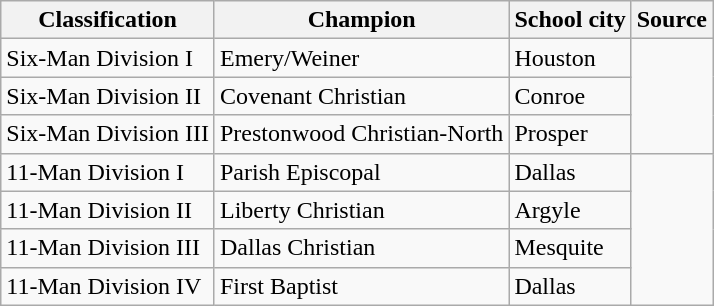<table class="wikitable">
<tr>
<th>Classification</th>
<th>Champion</th>
<th>School city</th>
<th>Source</th>
</tr>
<tr>
<td>Six-Man Division I</td>
<td>Emery/Weiner</td>
<td>Houston</td>
<td rowspan="3"></td>
</tr>
<tr>
<td>Six-Man Division II</td>
<td>Covenant Christian</td>
<td>Conroe</td>
</tr>
<tr>
<td>Six-Man Division III</td>
<td>Prestonwood Christian-North</td>
<td>Prosper</td>
</tr>
<tr>
<td>11-Man Division I</td>
<td>Parish Episcopal</td>
<td>Dallas</td>
<td rowspan="4"></td>
</tr>
<tr>
<td>11-Man Division II</td>
<td>Liberty Christian</td>
<td>Argyle</td>
</tr>
<tr>
<td>11-Man Division III</td>
<td>Dallas Christian</td>
<td>Mesquite</td>
</tr>
<tr>
<td>11-Man Division IV</td>
<td>First Baptist</td>
<td>Dallas</td>
</tr>
</table>
